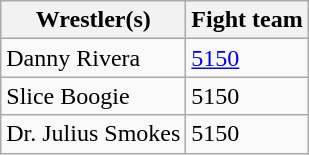<table class="wikitable">
<tr>
<th>Wrestler(s)</th>
<th>Fight team</th>
</tr>
<tr>
<td>Danny Rivera</td>
<td><a href='#'>5150</a></td>
</tr>
<tr>
<td>Slice Boogie</td>
<td>5150</td>
</tr>
<tr>
<td>Dr. Julius Smokes</td>
<td>5150</td>
</tr>
</table>
